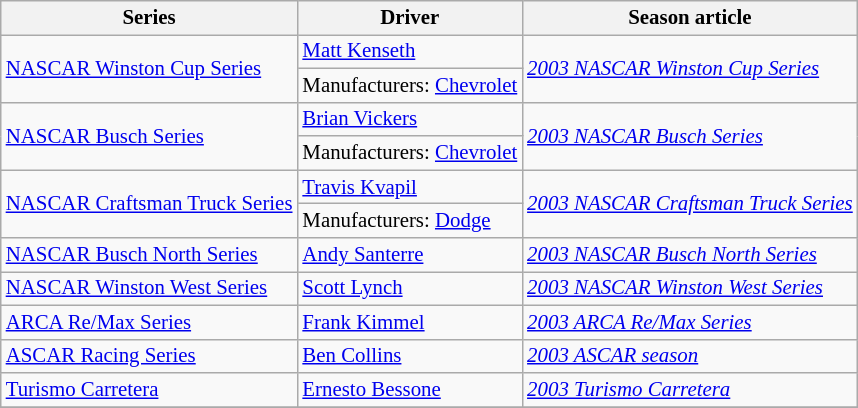<table class="wikitable" style="font-size:87%;">
<tr>
<th>Series</th>
<th>Driver</th>
<th>Season article</th>
</tr>
<tr>
<td rowspan=2><a href='#'>NASCAR Winston Cup Series</a></td>
<td> <a href='#'>Matt Kenseth</a></td>
<td rowspan=2><em><a href='#'>2003 NASCAR Winston Cup Series</a></em></td>
</tr>
<tr>
<td>Manufacturers:  <a href='#'>Chevrolet</a></td>
</tr>
<tr>
<td rowspan=2><a href='#'>NASCAR Busch Series</a></td>
<td> <a href='#'>Brian Vickers</a></td>
<td rowspan=2><em><a href='#'>2003 NASCAR Busch Series</a></em></td>
</tr>
<tr>
<td>Manufacturers:  <a href='#'>Chevrolet</a></td>
</tr>
<tr>
<td rowspan=2><a href='#'>NASCAR Craftsman Truck Series</a></td>
<td> <a href='#'>Travis Kvapil</a></td>
<td rowspan=2><em><a href='#'>2003 NASCAR Craftsman Truck Series</a></em></td>
</tr>
<tr>
<td>Manufacturers:  <a href='#'>Dodge</a></td>
</tr>
<tr>
<td><a href='#'>NASCAR Busch North Series</a></td>
<td> <a href='#'>Andy Santerre</a></td>
<td><em><a href='#'>2003 NASCAR Busch North Series</a></em></td>
</tr>
<tr>
<td><a href='#'>NASCAR Winston West Series</a></td>
<td> <a href='#'>Scott Lynch</a></td>
<td><em><a href='#'>2003 NASCAR Winston West Series</a></em></td>
</tr>
<tr>
<td><a href='#'>ARCA Re/Max Series</a></td>
<td> <a href='#'>Frank Kimmel</a></td>
<td><em><a href='#'>2003 ARCA Re/Max Series</a></em></td>
</tr>
<tr>
<td><a href='#'>ASCAR Racing Series</a></td>
<td> <a href='#'>Ben Collins</a></td>
<td><em><a href='#'>2003 ASCAR season</a></em></td>
</tr>
<tr>
<td><a href='#'>Turismo Carretera</a></td>
<td> <a href='#'>Ernesto Bessone</a></td>
<td><em><a href='#'>2003 Turismo Carretera</a></em></td>
</tr>
<tr>
</tr>
</table>
